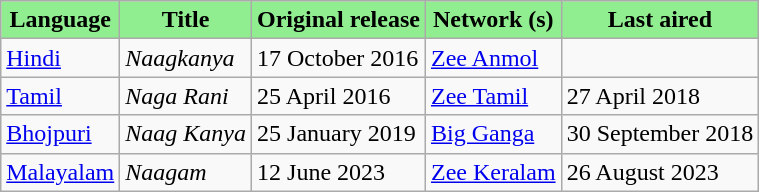<table class="wikitable">
<tr>
<th style=background:Lightgreen;">Language</th>
<th style=background:Lightgreen;">Title</th>
<th style=background:Lightgreen;">Original release</th>
<th style=background:Lightgreen;">Network (s)</th>
<th style=background:Lightgreen;">Last aired</th>
</tr>
<tr>
<td><a href='#'>Hindi</a></td>
<td><em>Naagkanya</em></td>
<td>17 October 2016</td>
<td><a href='#'>Zee Anmol</a></td>
<td></td>
</tr>
<tr>
<td><a href='#'>Tamil</a></td>
<td><em>Naga Rani</em></td>
<td>25 April 2016</td>
<td><a href='#'>Zee Tamil</a></td>
<td>27 April 2018</td>
</tr>
<tr>
<td><a href='#'>Bhojpuri</a></td>
<td><em>Naag Kanya</em></td>
<td>25 January 2019</td>
<td><a href='#'>Big Ganga</a></td>
<td>30 September 2018</td>
</tr>
<tr>
<td><a href='#'>Malayalam</a></td>
<td><em>Naagam</em></td>
<td>12 June 2023</td>
<td><a href='#'>Zee Keralam</a></td>
<td>26 August 2023</td>
</tr>
</table>
